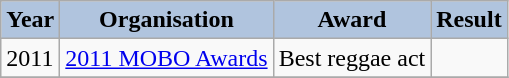<table class="wikitable">
<tr>
<th style="background:#B0C4DE;">Year</th>
<th style="background:#B0C4DE;">Organisation</th>
<th style="background:#B0C4DE;">Award</th>
<th style="background:#B0C4DE;">Result</th>
</tr>
<tr>
<td>2011</td>
<td><a href='#'>2011 MOBO Awards</a></td>
<td>Best reggae act</td>
<td></td>
</tr>
<tr>
</tr>
</table>
